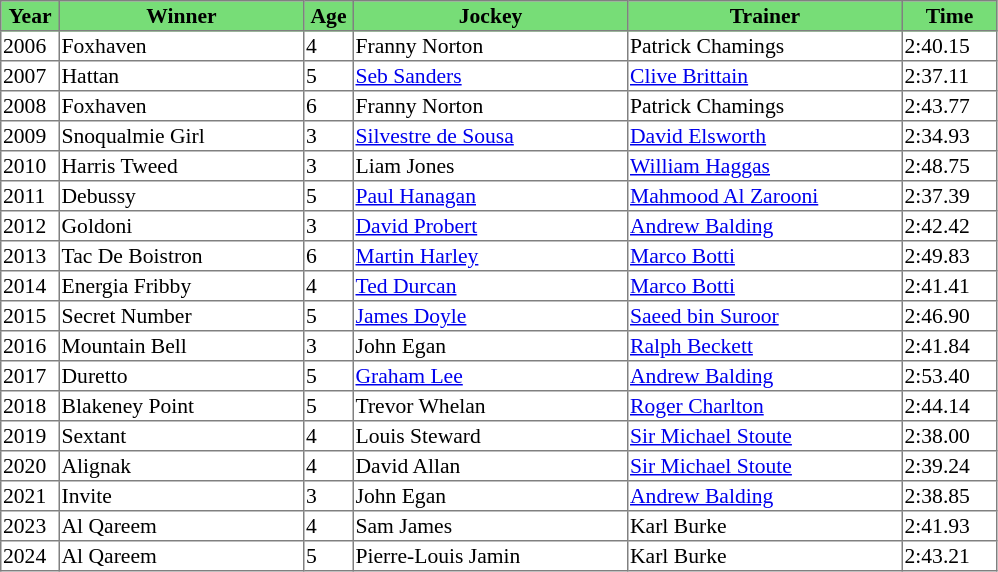<table class = "sortable" | border="1" style="border-collapse: collapse; font-size:90%">
<tr bgcolor="#77dd77" align="center">
<th style="width:36px"><strong>Year</strong></th>
<th style="width:160px"><strong>Winner</strong></th>
<th style="width:30px"><strong>Age</strong></th>
<th style="width:180px"><strong>Jockey</strong></th>
<th style="width:180px"><strong>Trainer</strong></th>
<th style="width:60px"><strong>Time</strong></th>
</tr>
<tr>
<td>2006</td>
<td>Foxhaven</td>
<td>4</td>
<td>Franny Norton</td>
<td>Patrick Chamings</td>
<td>2:40.15</td>
</tr>
<tr>
<td>2007</td>
<td>Hattan</td>
<td>5</td>
<td><a href='#'>Seb Sanders</a></td>
<td><a href='#'>Clive Brittain</a></td>
<td>2:37.11</td>
</tr>
<tr>
<td>2008</td>
<td>Foxhaven</td>
<td>6</td>
<td>Franny Norton</td>
<td>Patrick Chamings</td>
<td>2:43.77</td>
</tr>
<tr>
<td>2009</td>
<td>Snoqualmie Girl</td>
<td>3</td>
<td><a href='#'>Silvestre de Sousa</a></td>
<td><a href='#'>David Elsworth</a></td>
<td>2:34.93</td>
</tr>
<tr>
<td>2010</td>
<td>Harris Tweed</td>
<td>3</td>
<td>Liam Jones</td>
<td><a href='#'>William Haggas</a></td>
<td>2:48.75</td>
</tr>
<tr>
<td>2011</td>
<td>Debussy</td>
<td>5</td>
<td><a href='#'>Paul Hanagan</a></td>
<td><a href='#'>Mahmood Al Zarooni</a></td>
<td>2:37.39</td>
</tr>
<tr>
<td>2012</td>
<td>Goldoni</td>
<td>3</td>
<td><a href='#'>David Probert</a></td>
<td><a href='#'>Andrew Balding</a></td>
<td>2:42.42</td>
</tr>
<tr>
<td>2013</td>
<td>Tac De Boistron</td>
<td>6</td>
<td><a href='#'>Martin Harley</a></td>
<td><a href='#'>Marco Botti</a></td>
<td>2:49.83</td>
</tr>
<tr>
<td>2014</td>
<td>Energia Fribby</td>
<td>4</td>
<td><a href='#'>Ted Durcan</a></td>
<td><a href='#'>Marco Botti</a></td>
<td>2:41.41</td>
</tr>
<tr>
<td>2015</td>
<td>Secret Number</td>
<td>5</td>
<td><a href='#'>James Doyle</a></td>
<td><a href='#'>Saeed bin Suroor</a></td>
<td>2:46.90</td>
</tr>
<tr>
<td>2016</td>
<td>Mountain Bell</td>
<td>3</td>
<td>John Egan</td>
<td><a href='#'>Ralph Beckett</a></td>
<td>2:41.84</td>
</tr>
<tr>
<td>2017</td>
<td>Duretto</td>
<td>5</td>
<td><a href='#'>Graham Lee</a></td>
<td><a href='#'>Andrew Balding</a></td>
<td>2:53.40</td>
</tr>
<tr>
<td>2018</td>
<td>Blakeney Point</td>
<td>5</td>
<td>Trevor Whelan</td>
<td><a href='#'>Roger Charlton</a></td>
<td>2:44.14</td>
</tr>
<tr>
<td>2019</td>
<td>Sextant</td>
<td>4</td>
<td>Louis Steward</td>
<td><a href='#'>Sir Michael Stoute</a></td>
<td>2:38.00</td>
</tr>
<tr>
<td>2020</td>
<td>Alignak</td>
<td>4</td>
<td>David Allan</td>
<td><a href='#'>Sir Michael Stoute</a></td>
<td>2:39.24</td>
</tr>
<tr>
<td>2021</td>
<td>Invite</td>
<td>3</td>
<td>John Egan</td>
<td><a href='#'>Andrew Balding</a></td>
<td>2:38.85</td>
</tr>
<tr>
<td>2023</td>
<td>Al Qareem</td>
<td>4</td>
<td>Sam James</td>
<td>Karl Burke</td>
<td>2:41.93</td>
</tr>
<tr>
<td>2024</td>
<td>Al Qareem</td>
<td>5</td>
<td>Pierre-Louis Jamin</td>
<td>Karl Burke</td>
<td>2:43.21</td>
</tr>
</table>
